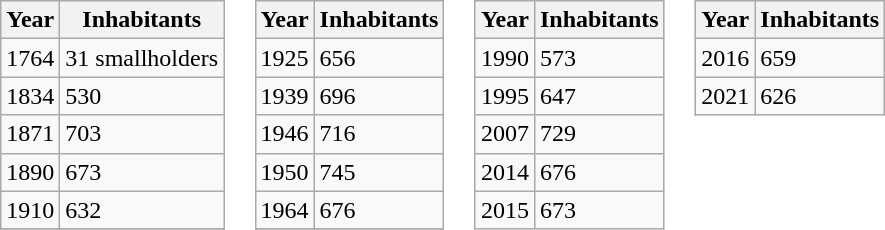<table border="0" cellpadding="2" cellspacing="0">
<tr>
<td valign="top"><br><table class="wikitable">
<tr>
<th>Year</th>
<th>Inhabitants</th>
</tr>
<tr>
<td>1764</td>
<td>31 smallholders </td>
</tr>
<tr>
<td>1834</td>
<td>530</td>
</tr>
<tr>
<td>1871</td>
<td>703</td>
</tr>
<tr>
<td>1890</td>
<td>673</td>
</tr>
<tr>
<td>1910</td>
<td>632</td>
</tr>
<tr>
</tr>
</table>
</td>
<td valign="top"><br><table class="wikitable">
<tr>
<th>Year</th>
<th>Inhabitants</th>
</tr>
<tr>
<td>1925</td>
<td>656</td>
</tr>
<tr>
<td>1939</td>
<td>696</td>
</tr>
<tr>
<td>1946</td>
<td>716</td>
</tr>
<tr>
<td>1950</td>
<td>745</td>
</tr>
<tr>
<td>1964</td>
<td>676</td>
</tr>
<tr>
</tr>
</table>
</td>
<td valign="top"><br><table class="wikitable">
<tr>
<th>Year</th>
<th>Inhabitants</th>
</tr>
<tr>
<td>1990</td>
<td>573</td>
</tr>
<tr>
<td>1995</td>
<td>647</td>
</tr>
<tr>
<td>2007</td>
<td>729</td>
</tr>
<tr>
<td>2014</td>
<td>676</td>
</tr>
<tr>
<td>2015</td>
<td>673</td>
</tr>
</table>
</td>
<td valign="top"><br><table class="wikitable">
<tr>
<th>Year</th>
<th>Inhabitants</th>
</tr>
<tr>
<td>2016</td>
<td>659</td>
</tr>
<tr>
<td>2021</td>
<td>626</td>
</tr>
</table>
</td>
</tr>
</table>
